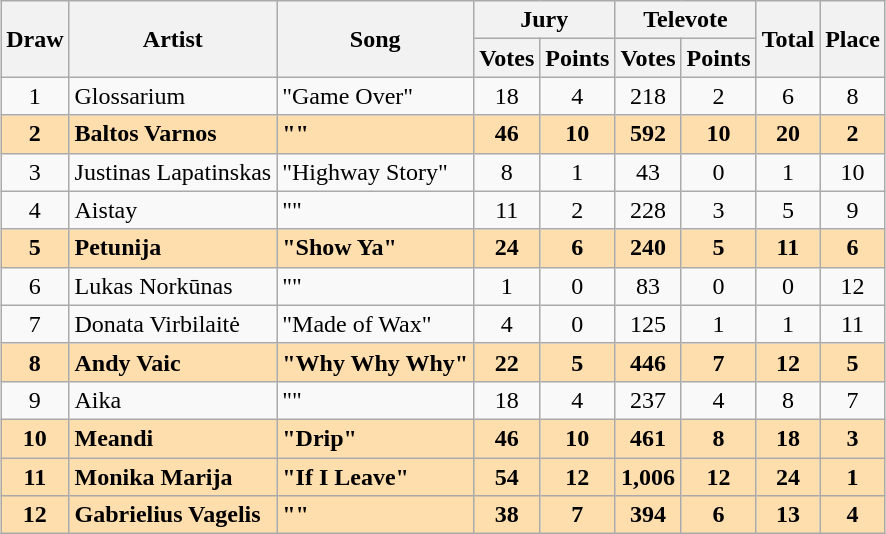<table class="sortable wikitable" style="margin: 1em auto 1em auto; text-align:center">
<tr>
<th rowspan="2">Draw</th>
<th rowspan="2">Artist</th>
<th rowspan="2">Song</th>
<th colspan="2">Jury</th>
<th colspan="2">Televote</th>
<th rowspan="2">Total</th>
<th rowspan="2">Place</th>
</tr>
<tr>
<th>Votes</th>
<th>Points</th>
<th>Votes</th>
<th>Points</th>
</tr>
<tr>
<td>1</td>
<td align="left">Glossarium</td>
<td align="left">"Game Over"</td>
<td>18</td>
<td>4</td>
<td>218</td>
<td>2</td>
<td>6</td>
<td>8</td>
</tr>
<tr style="font-weight:bold; background:#FFDEAD;">
<td>2</td>
<td align="left">Baltos Varnos</td>
<td align="left">""</td>
<td>46</td>
<td>10</td>
<td>592</td>
<td>10</td>
<td>20</td>
<td>2</td>
</tr>
<tr>
<td>3</td>
<td align="left">Justinas Lapatinskas</td>
<td align="left">"Highway Story"</td>
<td>8</td>
<td>1</td>
<td>43</td>
<td>0</td>
<td>1</td>
<td>10</td>
</tr>
<tr>
<td>4</td>
<td align="left">Aistay</td>
<td align="left">""</td>
<td>11</td>
<td>2</td>
<td>228</td>
<td>3</td>
<td>5</td>
<td>9</td>
</tr>
<tr style="font-weight:bold; background:#FFDEAD;">
<td>5</td>
<td align="left">Petunija</td>
<td align="left">"Show Ya"</td>
<td>24</td>
<td>6</td>
<td>240</td>
<td>5</td>
<td>11</td>
<td>6</td>
</tr>
<tr>
<td>6</td>
<td align="left">Lukas Norkūnas</td>
<td align="left">""</td>
<td>1</td>
<td>0</td>
<td>83</td>
<td>0</td>
<td>0</td>
<td>12</td>
</tr>
<tr>
<td>7</td>
<td align="left">Donata Virbilaitė</td>
<td align="left">"Made of Wax"</td>
<td>4</td>
<td>0</td>
<td>125</td>
<td>1</td>
<td>1</td>
<td>11</td>
</tr>
<tr style="font-weight:bold; background:#FFDEAD;">
<td>8</td>
<td align="left">Andy Vaic</td>
<td align="left">"Why Why Why"</td>
<td>22</td>
<td>5</td>
<td>446</td>
<td>7</td>
<td>12</td>
<td>5</td>
</tr>
<tr>
<td>9</td>
<td align="left">Aika</td>
<td align="left">""</td>
<td>18</td>
<td>4</td>
<td>237</td>
<td>4</td>
<td>8</td>
<td>7</td>
</tr>
<tr style="font-weight:bold; background:#FFDEAD;">
<td>10</td>
<td align="left">Meandi</td>
<td align="left">"Drip"</td>
<td>46</td>
<td>10</td>
<td>461</td>
<td>8</td>
<td>18</td>
<td>3</td>
</tr>
<tr style="font-weight:bold; background:#FFDEAD;">
<td>11</td>
<td align="left">Monika Marija</td>
<td align="left">"If I Leave"</td>
<td>54</td>
<td>12</td>
<td>1,006</td>
<td>12</td>
<td>24</td>
<td>1</td>
</tr>
<tr style="font-weight:bold; background:#FFDEAD;">
<td>12</td>
<td align="left">Gabrielius Vagelis</td>
<td align="left">""</td>
<td>38</td>
<td>7</td>
<td>394</td>
<td>6</td>
<td>13</td>
<td>4</td>
</tr>
</table>
